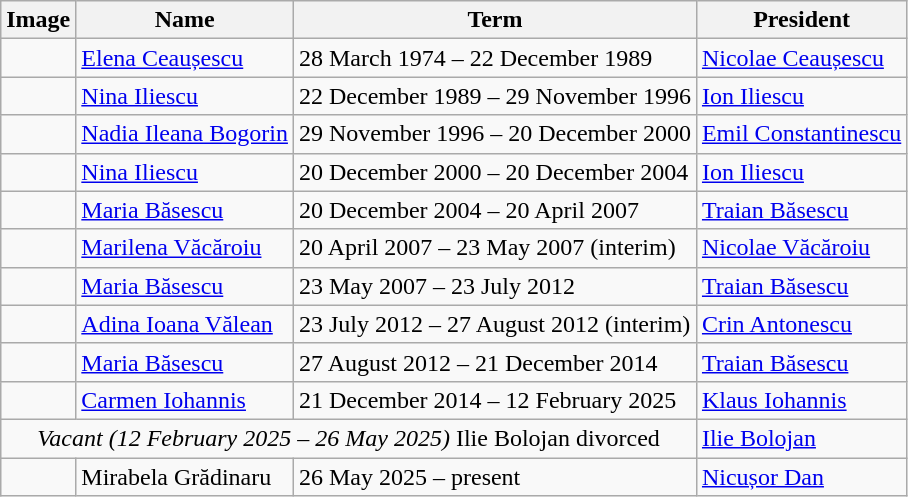<table class="wikitable">
<tr>
<th>Image</th>
<th>Name</th>
<th>Term</th>
<th>President</th>
</tr>
<tr>
<td></td>
<td><a href='#'>Elena Ceaușescu</a></td>
<td>28 March 1974 – 22 December 1989</td>
<td><a href='#'>Nicolae Ceaușescu</a></td>
</tr>
<tr>
<td></td>
<td><a href='#'>Nina Iliescu</a></td>
<td>22 December 1989 – 29 November 1996</td>
<td><a href='#'>Ion Iliescu</a></td>
</tr>
<tr>
<td></td>
<td><a href='#'>Nadia Ileana Bogorin</a></td>
<td>29 November 1996 – 20 December 2000</td>
<td><a href='#'>Emil Constantinescu</a></td>
</tr>
<tr>
<td></td>
<td><a href='#'>Nina Iliescu</a></td>
<td>20 December 2000 – 20 December 2004</td>
<td><a href='#'>Ion Iliescu</a></td>
</tr>
<tr>
<td></td>
<td><a href='#'>Maria Băsescu</a></td>
<td>20 December 2004 – 20 April 2007</td>
<td><a href='#'>Traian Băsescu</a></td>
</tr>
<tr>
<td></td>
<td><a href='#'>Marilena Văcăroiu</a></td>
<td>20 April 2007 – 23 May 2007 (interim)</td>
<td><a href='#'>Nicolae Văcăroiu</a></td>
</tr>
<tr>
<td></td>
<td><a href='#'>Maria Băsescu</a></td>
<td>23 May 2007 – 23 July 2012</td>
<td><a href='#'>Traian Băsescu</a></td>
</tr>
<tr>
<td></td>
<td><a href='#'>Adina Ioana Vălean</a></td>
<td>23 July 2012 – 27 August 2012 (interim)</td>
<td><a href='#'>Crin Antonescu</a></td>
</tr>
<tr>
<td></td>
<td><a href='#'>Maria Băsescu</a></td>
<td>27 August 2012 – 21 December 2014</td>
<td><a href='#'>Traian Băsescu</a></td>
</tr>
<tr>
<td></td>
<td><a href='#'>Carmen Iohannis</a></td>
<td>21 December 2014 – 12 February 2025</td>
<td><a href='#'>Klaus Iohannis</a></td>
</tr>
<tr>
<td colspan="3" style="text-align:center;"><em>Vacant (12 February 2025 – 26 May 2025)</em> Ilie Bolojan divorced</td>
<td><a href='#'>Ilie Bolojan</a></td>
</tr>
<tr>
<td></td>
<td>Mirabela Grădinaru</td>
<td>26 May 2025 – present</td>
<td><a href='#'>Nicușor Dan</a></td>
</tr>
</table>
